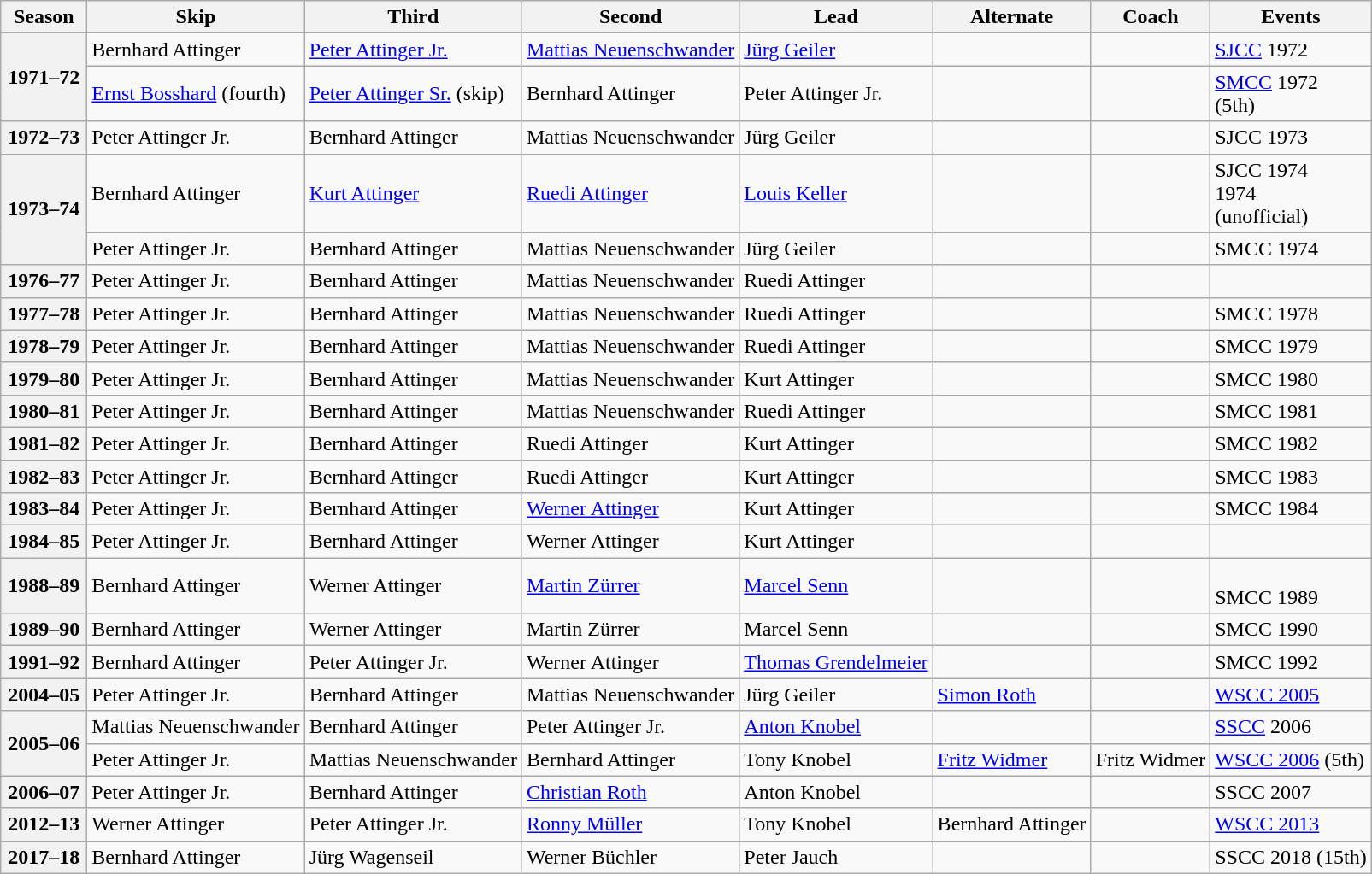<table class="wikitable">
<tr>
<th scope="col" width=60>Season</th>
<th scope="col">Skip</th>
<th scope="col">Third</th>
<th scope="col">Second</th>
<th scope="col">Lead</th>
<th scope="col">Alternate</th>
<th scope="col">Coach</th>
<th scope="col">Events</th>
</tr>
<tr>
<th scope="row" rowspan=2>1971–72</th>
<td>Bernhard Attinger</td>
<td><a href='#'>Peter Attinger Jr.</a></td>
<td><a href='#'>Mattias Neuenschwander</a></td>
<td><a href='#'>Jürg Geiler</a></td>
<td></td>
<td></td>
<td><a href='#'>SJCC</a> 1972 </td>
</tr>
<tr>
<td><a href='#'>Ernst Bosshard</a> (fourth)</td>
<td><a href='#'>Peter Attinger Sr.</a> (skip)</td>
<td>Bernhard Attinger</td>
<td>Peter Attinger Jr.</td>
<td></td>
<td></td>
<td><a href='#'>SMCC</a> 1972 <br> (5th)</td>
</tr>
<tr>
<th scope="row">1972–73</th>
<td>Peter Attinger Jr.</td>
<td>Bernhard Attinger</td>
<td>Mattias Neuenschwander</td>
<td>Jürg Geiler</td>
<td></td>
<td></td>
<td>SJCC 1973 </td>
</tr>
<tr>
<th scope="row" rowspan=2>1973–74</th>
<td>Bernhard Attinger</td>
<td><a href='#'>Kurt Attinger</a></td>
<td><a href='#'>Ruedi Attinger</a></td>
<td><a href='#'>Louis Keller</a></td>
<td></td>
<td></td>
<td>SJCC 1974 <br> 1974 <br>(unofficial)</td>
</tr>
<tr>
<td>Peter Attinger Jr.</td>
<td>Bernhard Attinger</td>
<td>Mattias Neuenschwander</td>
<td>Jürg Geiler</td>
<td></td>
<td></td>
<td>SMCC 1974 <br> </td>
</tr>
<tr>
<th scope="row">1976–77</th>
<td>Peter Attinger Jr.</td>
<td>Bernhard Attinger</td>
<td>Mattias Neuenschwander</td>
<td>Ruedi Attinger</td>
<td></td>
<td></td>
<td> </td>
</tr>
<tr>
<th scope="row">1977–78</th>
<td>Peter Attinger Jr.</td>
<td>Bernhard Attinger</td>
<td>Mattias Neuenschwander</td>
<td>Ruedi Attinger</td>
<td></td>
<td></td>
<td>SMCC 1978 </td>
</tr>
<tr>
<th scope="row">1978–79</th>
<td>Peter Attinger Jr.</td>
<td>Bernhard Attinger</td>
<td>Mattias Neuenschwander</td>
<td>Ruedi Attinger</td>
<td></td>
<td></td>
<td>SMCC 1979 <br> </td>
</tr>
<tr>
<th scope="row">1979–80</th>
<td>Peter Attinger Jr.</td>
<td>Bernhard Attinger</td>
<td>Mattias Neuenschwander</td>
<td>Kurt Attinger</td>
<td></td>
<td></td>
<td>SMCC 1980 </td>
</tr>
<tr>
<th scope="row">1980–81</th>
<td>Peter Attinger Jr.</td>
<td>Bernhard Attinger</td>
<td>Mattias Neuenschwander</td>
<td>Ruedi Attinger</td>
<td></td>
<td></td>
<td>SMCC 1981 </td>
</tr>
<tr>
<th scope="row">1981–82</th>
<td>Peter Attinger Jr.</td>
<td>Bernhard Attinger</td>
<td>Ruedi Attinger</td>
<td>Kurt Attinger</td>
<td></td>
<td></td>
<td>SMCC 1982 </td>
</tr>
<tr>
<th scope="row">1982–83</th>
<td>Peter Attinger Jr.</td>
<td>Bernhard Attinger</td>
<td>Ruedi Attinger</td>
<td>Kurt Attinger</td>
<td></td>
<td></td>
<td>SMCC 1983 </td>
</tr>
<tr>
<th scope="row">1983–84</th>
<td>Peter Attinger Jr.</td>
<td>Bernhard Attinger</td>
<td><a href='#'>Werner Attinger</a></td>
<td>Kurt Attinger</td>
<td></td>
<td></td>
<td>SMCC 1984 <br> </td>
</tr>
<tr>
<th scope="row">1984–85</th>
<td>Peter Attinger Jr.</td>
<td>Bernhard Attinger</td>
<td>Werner Attinger</td>
<td>Kurt Attinger</td>
<td></td>
<td></td>
<td> </td>
</tr>
<tr>
<th scope="row">1988–89</th>
<td>Bernhard Attinger</td>
<td>Werner Attinger</td>
<td><a href='#'>Martin Zürrer</a></td>
<td><a href='#'>Marcel Senn</a></td>
<td></td>
<td></td>
<td> <br>SMCC 1989 </td>
</tr>
<tr>
<th scope="row">1989–90</th>
<td>Bernhard Attinger</td>
<td>Werner Attinger</td>
<td>Martin Zürrer</td>
<td>Marcel Senn</td>
<td></td>
<td></td>
<td>SMCC 1990 </td>
</tr>
<tr>
<th scope="row">1991–92</th>
<td>Bernhard Attinger</td>
<td>Peter Attinger Jr.</td>
<td>Werner Attinger</td>
<td><a href='#'>Thomas Grendelmeier</a></td>
<td></td>
<td></td>
<td>SMCC 1992 </td>
</tr>
<tr>
<th scope="row">2004–05</th>
<td>Peter Attinger Jr.</td>
<td>Bernhard Attinger</td>
<td>Mattias Neuenschwander</td>
<td>Jürg Geiler</td>
<td><a href='#'>Simon Roth</a></td>
<td></td>
<td><a href='#'>WSCC 2005</a> </td>
</tr>
<tr>
<th scope="row" rowspan=2>2005–06</th>
<td>Mattias Neuenschwander</td>
<td>Bernhard Attinger</td>
<td>Peter Attinger Jr.</td>
<td><a href='#'>Anton Knobel</a></td>
<td></td>
<td></td>
<td><a href='#'>SSCC</a> 2006 </td>
</tr>
<tr>
<td>Peter Attinger Jr.</td>
<td>Mattias Neuenschwander</td>
<td>Bernhard Attinger</td>
<td>Tony Knobel</td>
<td><a href='#'>Fritz Widmer</a></td>
<td>Fritz Widmer</td>
<td><a href='#'>WSCC 2006</a> (5th)</td>
</tr>
<tr>
<th scope="row">2006–07</th>
<td>Peter Attinger Jr.</td>
<td>Bernhard Attinger</td>
<td><a href='#'>Christian Roth</a></td>
<td>Anton Knobel</td>
<td></td>
<td></td>
<td>SSCC 2007 </td>
</tr>
<tr>
<th scope="row">2012–13</th>
<td>Werner Attinger</td>
<td>Peter Attinger Jr.</td>
<td><a href='#'>Ronny Müller</a></td>
<td>Tony Knobel</td>
<td>Bernhard Attinger</td>
<td></td>
<td><a href='#'>WSCC 2013</a> </td>
</tr>
<tr>
<th scope="row">2017–18</th>
<td>Bernhard Attinger</td>
<td>Jürg Wagenseil</td>
<td>Werner Büchler</td>
<td>Peter Jauch</td>
<td></td>
<td></td>
<td>SSCC 2018 (15th)</td>
</tr>
</table>
